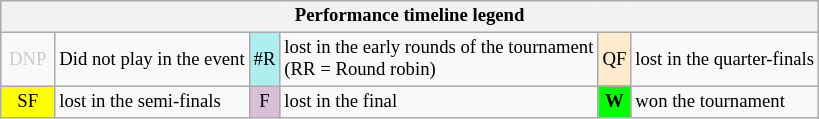<table class="wikitable" style="font-size:78%;">
<tr bgcolor="#efefef">
<th colspan="6">Performance timeline legend</th>
</tr>
<tr>
<td align="center" style="color:#cccccc;" width="30">DNP</td>
<td>Did not play in the event</td>
<td align="center" style="background:#afeeee;">#R</td>
<td>lost in the early rounds of the tournament<br>(RR = Round robin)</td>
<td align="center" style="background:#ffebcd;">QF</td>
<td>lost in the quarter-finals</td>
</tr>
<tr>
<td align="center" style="background:yellow;">SF</td>
<td>lost in the semi-finals</td>
<td align="center" style="background:#D8BFD8;">F</td>
<td>lost in the final</td>
<td align="center" style="background:#00ff00;"><strong>W</strong></td>
<td>won the tournament</td>
</tr>
</table>
